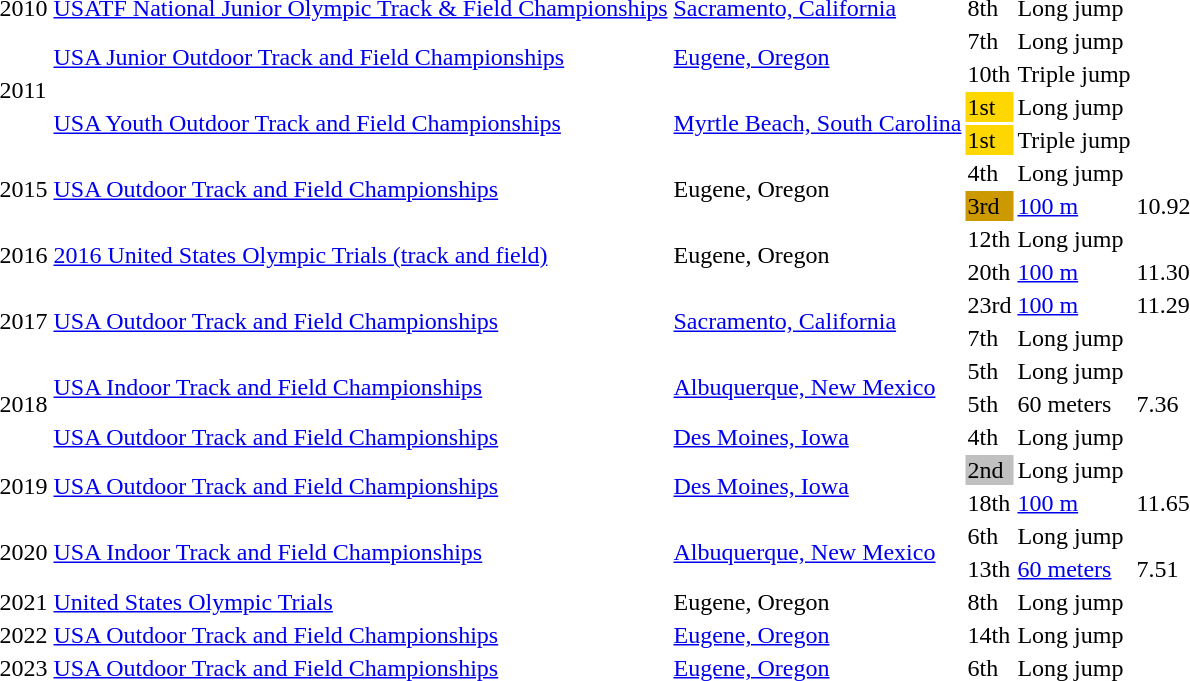<table>
<tr>
<td>2010</td>
<td><a href='#'>USATF National Junior Olympic Track & Field Championships</a></td>
<td><a href='#'>Sacramento, California</a></td>
<td>8th</td>
<td>Long jump</td>
<td></td>
</tr>
<tr>
<td rowspan=4>2011</td>
<td rowspan=2><a href='#'>USA Junior Outdoor Track and Field Championships</a></td>
<td rowspan=2><a href='#'>Eugene, Oregon</a></td>
<td>7th</td>
<td>Long jump</td>
<td></td>
</tr>
<tr>
<td>10th</td>
<td>Triple jump</td>
<td></td>
</tr>
<tr>
<td rowspan=2><a href='#'>USA Youth Outdoor Track and Field Championships</a></td>
<td rowspan=2><a href='#'>Myrtle Beach, South Carolina</a></td>
<td bgcolor=gold>1st</td>
<td>Long jump</td>
<td></td>
</tr>
<tr>
<td bgcolor=gold>1st</td>
<td>Triple jump</td>
<td></td>
</tr>
<tr>
<td rowspan=2>2015</td>
<td rowspan=2><a href='#'>USA Outdoor Track and Field Championships</a></td>
<td rowspan=2>Eugene, Oregon</td>
<td>4th</td>
<td>Long jump</td>
<td></td>
</tr>
<tr>
<td bgcolor=cc9900>3rd</td>
<td><a href='#'>100 m</a></td>
<td>10.92</td>
</tr>
<tr>
<td rowspan=2>2016</td>
<td rowspan=2><a href='#'>2016 United States Olympic Trials (track and field)</a></td>
<td rowspan=2>Eugene, Oregon</td>
<td>12th</td>
<td>Long jump</td>
<td></td>
</tr>
<tr>
<td>20th</td>
<td><a href='#'>100 m</a></td>
<td>11.30</td>
</tr>
<tr>
<td rowspan=2>2017</td>
<td rowspan=2><a href='#'>USA Outdoor Track and Field Championships</a></td>
<td rowspan=2><a href='#'>Sacramento, California</a></td>
<td>23rd</td>
<td><a href='#'>100 m</a></td>
<td>11.29</td>
</tr>
<tr>
<td>7th</td>
<td>Long jump</td>
<td></td>
</tr>
<tr>
<td rowspan=3>2018</td>
<td rowspan=2><a href='#'>USA Indoor Track and Field Championships</a></td>
<td rowspan=2><a href='#'>Albuquerque, New Mexico</a></td>
<td>5th</td>
<td>Long jump</td>
<td></td>
</tr>
<tr>
<td>5th</td>
<td>60 meters</td>
<td>7.36</td>
</tr>
<tr>
<td><a href='#'>USA Outdoor Track and Field Championships</a></td>
<td><a href='#'>Des Moines, Iowa</a></td>
<td>4th</td>
<td>Long jump</td>
<td></td>
</tr>
<tr>
<td rowspan=2>2019</td>
<td rowspan=2><a href='#'>USA Outdoor Track and Field Championships</a></td>
<td rowspan=2><a href='#'>Des Moines, Iowa</a></td>
<td bgcolor=silver>2nd</td>
<td>Long jump</td>
<td></td>
</tr>
<tr>
<td>18th</td>
<td><a href='#'>100 m</a></td>
<td>11.65</td>
</tr>
<tr>
<td rowspan=2>2020</td>
<td rowspan=2><a href='#'>USA Indoor Track and Field Championships</a></td>
<td rowspan=2><a href='#'>Albuquerque, New Mexico</a></td>
<td>6th</td>
<td>Long jump</td>
<td></td>
</tr>
<tr>
<td>13th</td>
<td><a href='#'>60 meters</a></td>
<td>7.51</td>
</tr>
<tr>
<td>2021</td>
<td rowspan=1><a href='#'>United States Olympic Trials</a></td>
<td rowspan=1>Eugene, Oregon</td>
<td>8th</td>
<td>Long jump</td>
<td></td>
</tr>
<tr>
<td>2022</td>
<td><a href='#'>USA Outdoor Track and Field Championships</a></td>
<td rowspan=1><a href='#'>Eugene, Oregon</a></td>
<td>14th</td>
<td>Long jump</td>
<td></td>
</tr>
<tr>
<td>2023</td>
<td><a href='#'>USA Outdoor Track and Field Championships</a></td>
<td rowspan=1><a href='#'>Eugene, Oregon</a></td>
<td>6th</td>
<td>Long jump</td>
<td></td>
</tr>
</table>
